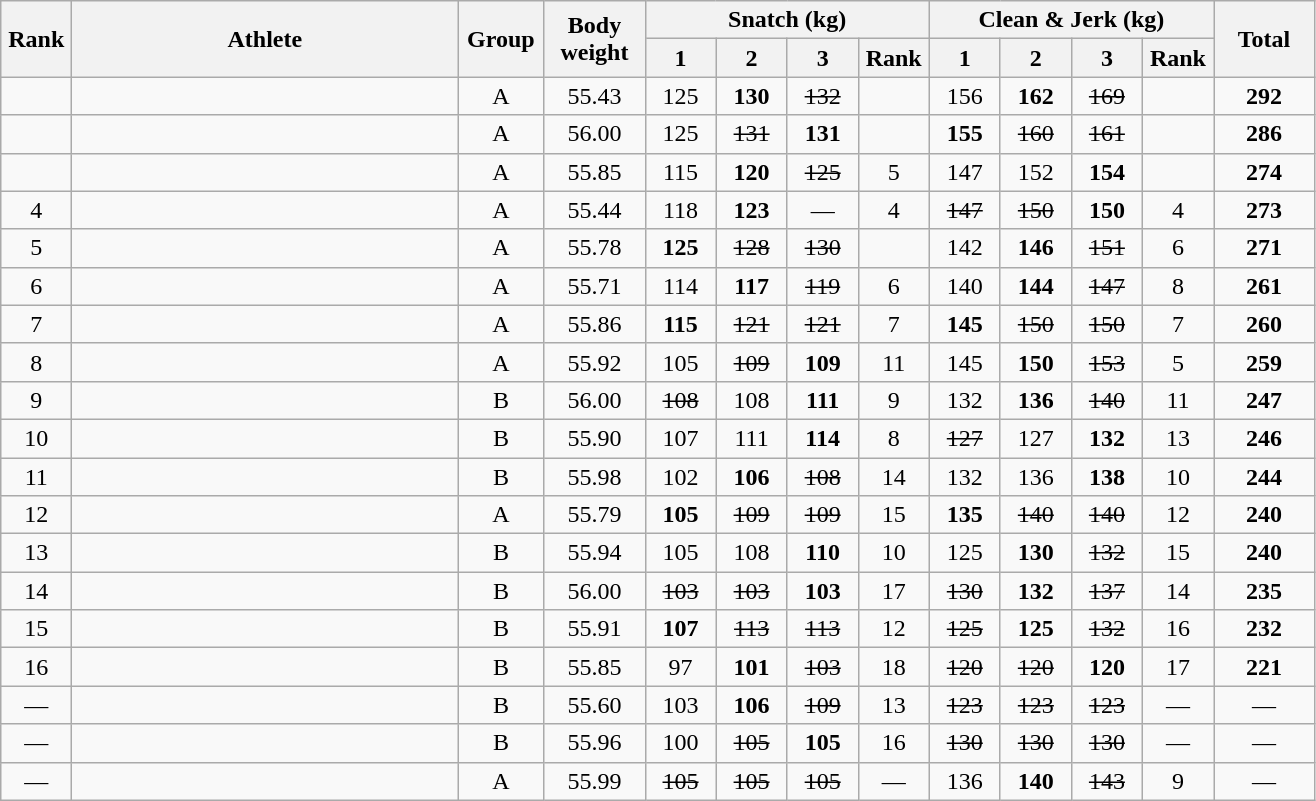<table class = "wikitable" style="text-align:center;">
<tr>
<th rowspan=2 width=40>Rank</th>
<th rowspan=2 width=250>Athlete</th>
<th rowspan=2 width=50>Group</th>
<th rowspan=2 width=60>Body weight</th>
<th colspan=4>Snatch (kg)</th>
<th colspan=4>Clean & Jerk (kg)</th>
<th rowspan=2 width=60>Total</th>
</tr>
<tr>
<th width=40>1</th>
<th width=40>2</th>
<th width=40>3</th>
<th width=40>Rank</th>
<th width=40>1</th>
<th width=40>2</th>
<th width=40>3</th>
<th width=40>Rank</th>
</tr>
<tr>
<td></td>
<td align=left></td>
<td>A</td>
<td>55.43</td>
<td>125</td>
<td><strong>130</strong></td>
<td><s>132 </s></td>
<td></td>
<td>156</td>
<td><strong>162</strong></td>
<td><s>169 </s></td>
<td></td>
<td><strong>292</strong></td>
</tr>
<tr>
<td></td>
<td align=left></td>
<td>A</td>
<td>56.00</td>
<td>125</td>
<td><s>131 </s></td>
<td><strong>131</strong></td>
<td></td>
<td><strong>155</strong></td>
<td><s>160 </s></td>
<td><s>161 </s></td>
<td></td>
<td><strong>286</strong></td>
</tr>
<tr>
<td></td>
<td align=left></td>
<td>A</td>
<td>55.85</td>
<td>115</td>
<td><strong>120</strong></td>
<td><s>125 </s></td>
<td>5</td>
<td>147</td>
<td>152</td>
<td><strong>154</strong></td>
<td></td>
<td><strong>274</strong></td>
</tr>
<tr>
<td>4</td>
<td align=left></td>
<td>A</td>
<td>55.44</td>
<td>118</td>
<td><strong>123</strong></td>
<td>—</td>
<td>4</td>
<td><s>147 </s></td>
<td><s>150 </s></td>
<td><strong>150</strong></td>
<td>4</td>
<td><strong>273</strong></td>
</tr>
<tr>
<td>5</td>
<td align=left></td>
<td>A</td>
<td>55.78</td>
<td><strong>125</strong></td>
<td><s>128 </s></td>
<td><s>130 </s></td>
<td></td>
<td>142</td>
<td><strong>146</strong></td>
<td><s>151 </s></td>
<td>6</td>
<td><strong>271</strong></td>
</tr>
<tr>
<td>6</td>
<td align=left></td>
<td>A</td>
<td>55.71</td>
<td>114</td>
<td><strong>117</strong></td>
<td><s>119 </s></td>
<td>6</td>
<td>140</td>
<td><strong>144</strong></td>
<td><s>147 </s></td>
<td>8</td>
<td><strong>261</strong></td>
</tr>
<tr>
<td>7</td>
<td align=left></td>
<td>A</td>
<td>55.86</td>
<td><strong>115</strong></td>
<td><s>121 </s></td>
<td><s>121 </s></td>
<td>7</td>
<td><strong>145</strong></td>
<td><s>150 </s></td>
<td><s>150 </s></td>
<td>7</td>
<td><strong>260</strong></td>
</tr>
<tr>
<td>8</td>
<td align=left></td>
<td>A</td>
<td>55.92</td>
<td>105</td>
<td><s>109 </s></td>
<td><strong>109</strong></td>
<td>11</td>
<td>145</td>
<td><strong>150</strong></td>
<td><s>153 </s></td>
<td>5</td>
<td><strong>259</strong></td>
</tr>
<tr>
<td>9</td>
<td align=left></td>
<td>B</td>
<td>56.00</td>
<td><s>108 </s></td>
<td>108</td>
<td><strong>111</strong></td>
<td>9</td>
<td>132</td>
<td><strong>136</strong></td>
<td><s>140 </s></td>
<td>11</td>
<td><strong>247</strong></td>
</tr>
<tr>
<td>10</td>
<td align=left></td>
<td>B</td>
<td>55.90</td>
<td>107</td>
<td>111</td>
<td><strong>114</strong></td>
<td>8</td>
<td><s>127 </s></td>
<td>127</td>
<td><strong>132</strong></td>
<td>13</td>
<td><strong>246</strong></td>
</tr>
<tr>
<td>11</td>
<td align=left></td>
<td>B</td>
<td>55.98</td>
<td>102</td>
<td><strong>106</strong></td>
<td><s>108 </s></td>
<td>14</td>
<td>132</td>
<td>136</td>
<td><strong>138</strong></td>
<td>10</td>
<td><strong>244</strong></td>
</tr>
<tr>
<td>12</td>
<td align=left></td>
<td>A</td>
<td>55.79</td>
<td><strong>105</strong></td>
<td><s>109 </s></td>
<td><s>109 </s></td>
<td>15</td>
<td><strong>135</strong></td>
<td><s>140 </s></td>
<td><s>140 </s></td>
<td>12</td>
<td><strong>240</strong></td>
</tr>
<tr>
<td>13</td>
<td align=left></td>
<td>B</td>
<td>55.94</td>
<td>105</td>
<td>108</td>
<td><strong>110</strong></td>
<td>10</td>
<td>125</td>
<td><strong>130</strong></td>
<td><s>132 </s></td>
<td>15</td>
<td><strong>240</strong></td>
</tr>
<tr>
<td>14</td>
<td align=left></td>
<td>B</td>
<td>56.00</td>
<td><s>103 </s></td>
<td><s>103 </s></td>
<td><strong>103</strong></td>
<td>17</td>
<td><s>130 </s></td>
<td><strong>132</strong></td>
<td><s>137 </s></td>
<td>14</td>
<td><strong>235</strong></td>
</tr>
<tr>
<td>15</td>
<td align=left></td>
<td>B</td>
<td>55.91</td>
<td><strong>107</strong></td>
<td><s>113 </s></td>
<td><s>113 </s></td>
<td>12</td>
<td><s>125 </s></td>
<td><strong>125</strong></td>
<td><s>132 </s></td>
<td>16</td>
<td><strong>232</strong></td>
</tr>
<tr>
<td>16</td>
<td align=left></td>
<td>B</td>
<td>55.85</td>
<td>97</td>
<td><strong>101</strong></td>
<td><s>103 </s></td>
<td>18</td>
<td><s>120 </s></td>
<td><s>120 </s></td>
<td><strong>120</strong></td>
<td>17</td>
<td><strong>221</strong></td>
</tr>
<tr>
<td>—</td>
<td align=left></td>
<td>B</td>
<td>55.60</td>
<td>103</td>
<td><strong>106</strong></td>
<td><s>109 </s></td>
<td>13</td>
<td><s>123 </s></td>
<td><s>123 </s></td>
<td><s>123 </s></td>
<td>—</td>
<td>—</td>
</tr>
<tr>
<td>—</td>
<td align=left></td>
<td>B</td>
<td>55.96</td>
<td>100</td>
<td><s>105 </s></td>
<td><strong>105</strong></td>
<td>16</td>
<td><s>130 </s></td>
<td><s>130 </s></td>
<td><s>130 </s></td>
<td>—</td>
<td>—</td>
</tr>
<tr>
<td>—</td>
<td align=left></td>
<td>A</td>
<td>55.99</td>
<td><s>105 </s></td>
<td><s>105 </s></td>
<td><s>105 </s></td>
<td>—</td>
<td>136</td>
<td><strong>140</strong></td>
<td><s>143 </s></td>
<td>9</td>
<td>—</td>
</tr>
</table>
